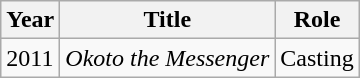<table class="wikitable">
<tr>
<th>Year</th>
<th>Title</th>
<th>Role</th>
</tr>
<tr>
<td>2011</td>
<td><em>Okoto the Messenger</em></td>
<td>Casting</td>
</tr>
</table>
